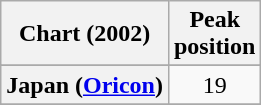<table class="wikitable plainrowheaders sortable" style="text-align:center;">
<tr>
<th scope="col">Chart (2002)</th>
<th scope="col">Peak<br>position</th>
</tr>
<tr>
</tr>
<tr>
<th scope="row">Japan (<a href='#'>Oricon</a>)</th>
<td>19</td>
</tr>
<tr>
</tr>
</table>
